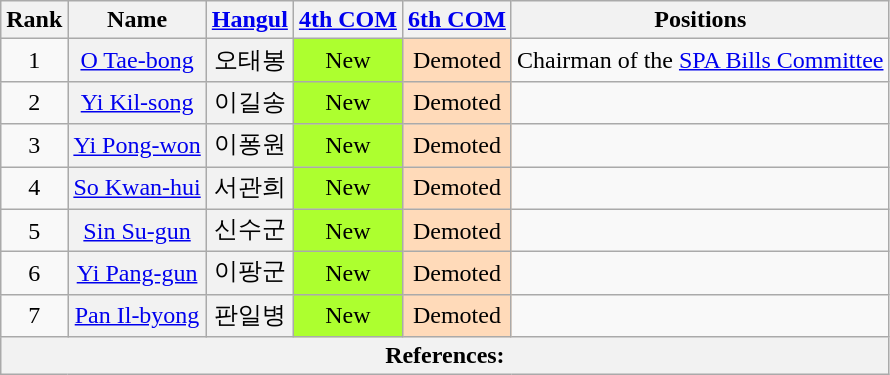<table class="wikitable sortable">
<tr>
<th>Rank</th>
<th>Name</th>
<th class="unsortable"><a href='#'>Hangul</a></th>
<th><a href='#'>4th COM</a></th>
<th><a href='#'>6th COM</a></th>
<th>Positions</th>
</tr>
<tr>
<td align="center">1</td>
<th align="center" scope="row" style="font-weight:normal;"><a href='#'>O Tae-bong</a></th>
<th align="center" scope="row" style="font-weight:normal;">오태봉</th>
<td align="center" style="background: GreenYellow">New</td>
<td style="background: PeachPuff" align="center">Demoted</td>
<td>Chairman of the <a href='#'>SPA Bills Committee</a></td>
</tr>
<tr>
<td align="center">2</td>
<th align="center" scope="row" style="font-weight:normal;"><a href='#'>Yi Kil-song</a></th>
<th align="center" scope="row" style="font-weight:normal;">이길송</th>
<td align="center" style="background: GreenYellow">New</td>
<td style="background: PeachPuff" align="center">Demoted</td>
<td></td>
</tr>
<tr>
<td align="center">3</td>
<th align="center" scope="row" style="font-weight:normal;"><a href='#'>Yi Pong-won</a></th>
<th align="center" scope="row" style="font-weight:normal;">이퐁원</th>
<td align="center" style="background: GreenYellow">New</td>
<td style="background: PeachPuff" align="center">Demoted</td>
<td></td>
</tr>
<tr>
<td align="center">4</td>
<th align="center" scope="row" style="font-weight:normal;"><a href='#'>So Kwan-hui</a></th>
<th align="center" scope="row" style="font-weight:normal;">서관희</th>
<td align="center" style="background: GreenYellow">New</td>
<td style="background: PeachPuff" align="center">Demoted</td>
<td></td>
</tr>
<tr>
<td align="center">5</td>
<th align="center" scope="row" style="font-weight:normal;"><a href='#'>Sin Su-gun</a></th>
<th align="center" scope="row" style="font-weight:normal;">신수군</th>
<td align="center" style="background: GreenYellow">New</td>
<td style="background: PeachPuff" align="center">Demoted</td>
<td></td>
</tr>
<tr>
<td align="center">6</td>
<th align="center" scope="row" style="font-weight:normal;"><a href='#'>Yi Pang-gun</a></th>
<th align="center" scope="row" style="font-weight:normal;">이팡군</th>
<td align="center" style="background: GreenYellow">New</td>
<td style="background: PeachPuff" align="center">Demoted</td>
<td></td>
</tr>
<tr>
<td align="center">7</td>
<th align="center" scope="row" style="font-weight:normal;"><a href='#'>Pan Il-byong</a></th>
<th align="center" scope="row" style="font-weight:normal;">판일병</th>
<td align="center" style="background: GreenYellow">New</td>
<td style="background: PeachPuff" align="center">Demoted</td>
<td></td>
</tr>
<tr>
<th colspan="6" unsortable><strong>References:</strong><br></th>
</tr>
</table>
